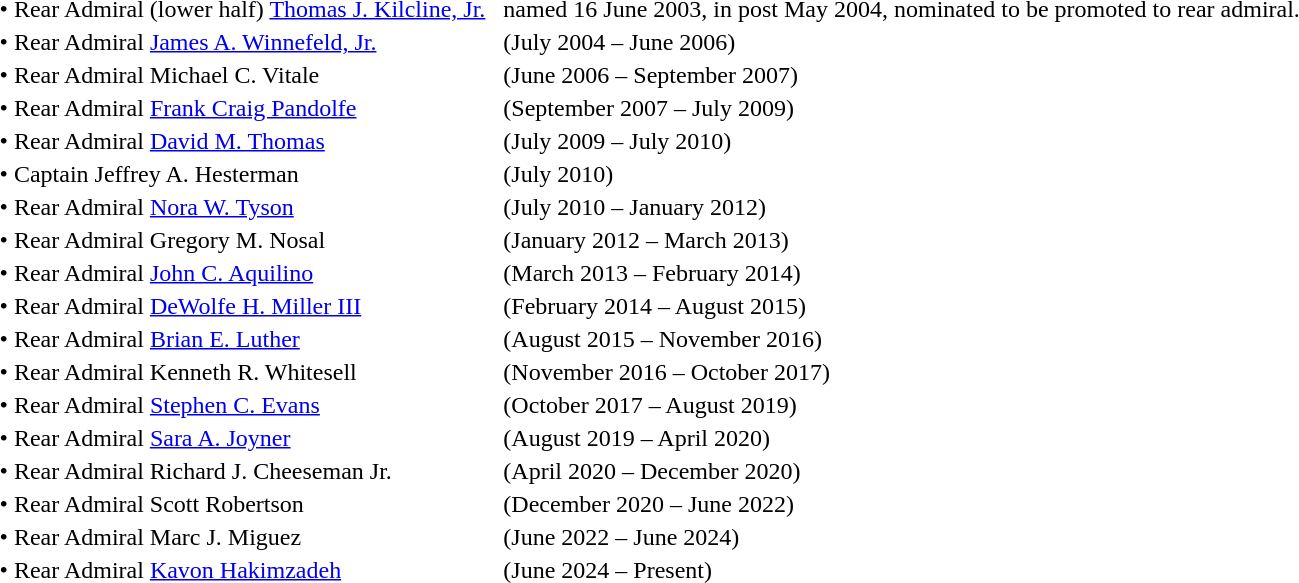<table>
<tr>
<td>  • Rear Admiral (lower half) <a href='#'>Thomas J. Kilcline, Jr.</a></td>
<td> </td>
<td>named 16 June 2003, in post May 2004, nominated to be promoted to rear admiral.</td>
</tr>
<tr>
<td>  • Rear Admiral <a href='#'>James A. Winnefeld, Jr.</a></td>
<td> </td>
<td>(July 2004 – June 2006)</td>
</tr>
<tr>
<td>  • Rear Admiral Michael C. Vitale</td>
<td> </td>
<td>(June 2006 – September 2007)</td>
</tr>
<tr>
<td>  • Rear Admiral <a href='#'>Frank Craig Pandolfe</a></td>
<td> </td>
<td>(September 2007 – July 2009)</td>
</tr>
<tr>
<td>  • Rear Admiral <a href='#'>David M. Thomas</a></td>
<td> </td>
<td>(July 2009 – July 2010)</td>
</tr>
<tr>
<td>  • Captain Jeffrey A. Hesterman</td>
<td> </td>
<td>(July 2010)</td>
</tr>
<tr>
<td>  • Rear Admiral <a href='#'>Nora W. Tyson</a></td>
<td> </td>
<td>(July 2010 – January 2012)</td>
</tr>
<tr>
<td>  • Rear Admiral Gregory M. Nosal</td>
<td> </td>
<td>(January 2012 – March 2013)</td>
</tr>
<tr>
<td>  • Rear Admiral <a href='#'>John C. Aquilino</a></td>
<td> </td>
<td>(March 2013 – February 2014)</td>
</tr>
<tr>
<td>  • Rear Admiral <a href='#'>DeWolfe H. Miller III</a></td>
<td> </td>
<td>(February 2014 – August 2015)</td>
</tr>
<tr>
<td>  • Rear Admiral <a href='#'>Brian E. Luther</a></td>
<td> </td>
<td>(August 2015 – November 2016)</td>
</tr>
<tr>
<td>  • Rear Admiral Kenneth R. Whitesell</td>
<td></td>
<td>(November 2016 – October 2017)</td>
</tr>
<tr>
<td>  • Rear Admiral <a href='#'>Stephen C. Evans</a></td>
<td></td>
<td>(October 2017 – August 2019)</td>
</tr>
<tr>
<td>  • Rear Admiral <a href='#'>Sara A. Joyner</a></td>
<td></td>
<td>(August 2019 – April 2020)</td>
</tr>
<tr>
<td>  • Rear Admiral Richard J. Cheeseman Jr.</td>
<td></td>
<td>(April 2020 – December 2020)</td>
</tr>
<tr>
<td>  • Rear Admiral Scott Robertson</td>
<td></td>
<td>(December 2020 – June 2022)</td>
</tr>
<tr>
<td>  • Rear Admiral Marc J. Miguez</td>
<td></td>
<td>(June 2022 – June 2024)</td>
</tr>
<tr>
<td>  • Rear Admiral <a href='#'>Kavon Hakimzadeh</a></td>
<td></td>
<td>(June 2024 – Present)</td>
</tr>
</table>
